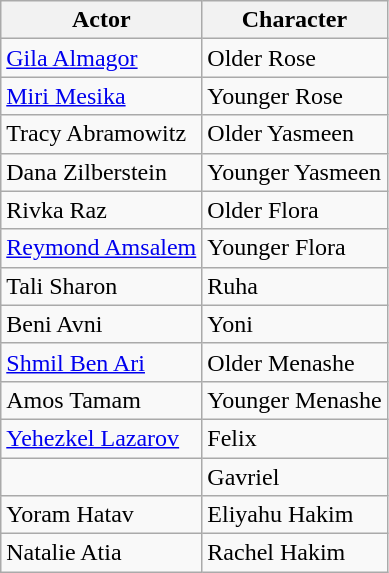<table class="wikitable">
<tr>
<th>Actor</th>
<th>Character</th>
</tr>
<tr>
<td><a href='#'>Gila Almagor</a></td>
<td>Older Rose</td>
</tr>
<tr>
<td><a href='#'>Miri Mesika</a></td>
<td>Younger Rose</td>
</tr>
<tr>
<td>Tracy Abramowitz</td>
<td>Older Yasmeen</td>
</tr>
<tr>
<td>Dana Zilberstein</td>
<td>Younger Yasmeen</td>
</tr>
<tr>
<td>Rivka Raz</td>
<td>Older Flora</td>
</tr>
<tr>
<td><a href='#'>Reymond Amsalem</a></td>
<td>Younger Flora</td>
</tr>
<tr>
<td>Tali Sharon</td>
<td>Ruha</td>
</tr>
<tr>
<td>Beni Avni</td>
<td>Yoni</td>
</tr>
<tr>
<td><a href='#'>Shmil Ben Ari</a></td>
<td>Older Menashe</td>
</tr>
<tr>
<td>Amos Tamam</td>
<td>Younger Menashe</td>
</tr>
<tr>
<td><a href='#'>Yehezkel Lazarov</a></td>
<td>Felix</td>
</tr>
<tr>
<td></td>
<td>Gavriel</td>
</tr>
<tr>
<td>Yoram Hatav</td>
<td>Eliyahu Hakim</td>
</tr>
<tr>
<td>Natalie Atia</td>
<td>Rachel Hakim</td>
</tr>
</table>
